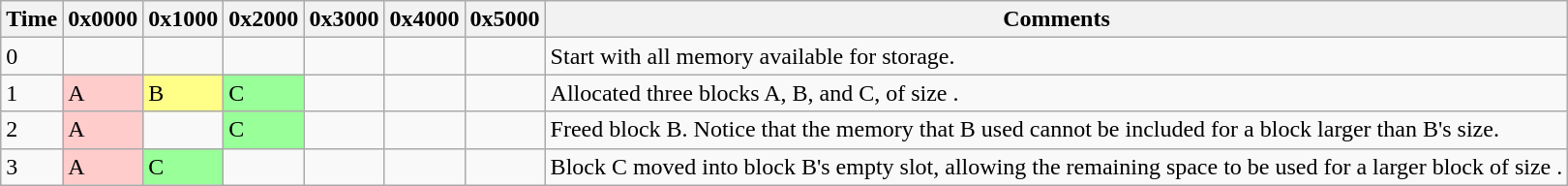<table class="wikitable">
<tr>
<th>Time</th>
<th>0x0000</th>
<th>0x1000</th>
<th>0x2000</th>
<th>0x3000</th>
<th>0x4000</th>
<th>0x5000</th>
<th>Comments</th>
</tr>
<tr>
<td>0</td>
<td></td>
<td></td>
<td></td>
<td></td>
<td></td>
<td></td>
<td>Start with all memory available for storage.</td>
</tr>
<tr>
<td>1</td>
<td style="background-color:#FCC">A</td>
<td style="background-color:#FF8">B</td>
<td style="background-color:#9F9">C</td>
<td></td>
<td></td>
<td></td>
<td>Allocated three blocks A, B, and C, of size .</td>
</tr>
<tr>
<td>2</td>
<td style="background-color:#FCC">A</td>
<td></td>
<td style="background-color:#9F9">C</td>
<td></td>
<td></td>
<td></td>
<td>Freed block B. Notice that the memory that B used cannot be included for a block larger than B's size.</td>
</tr>
<tr>
<td>3</td>
<td style="background-color:#FCC">A</td>
<td style="background-color:#9F9">C</td>
<td></td>
<td></td>
<td></td>
<td></td>
<td>Block C moved into block B's empty slot, allowing the remaining space to be used for a larger block of size .</td>
</tr>
</table>
